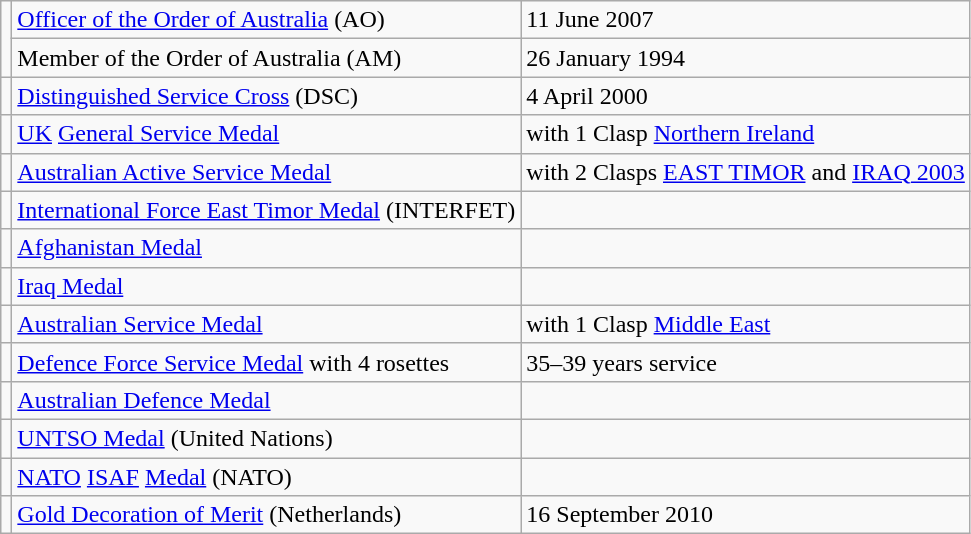<table class="wikitable">
<tr>
<td rowspan=2></td>
<td><a href='#'>Officer of the Order of Australia</a> (AO)</td>
<td>11 June 2007</td>
</tr>
<tr>
<td>Member of the Order of Australia (AM)</td>
<td>26 January 1994</td>
</tr>
<tr>
<td></td>
<td><a href='#'>Distinguished Service Cross</a> (DSC)</td>
<td>4 April 2000</td>
</tr>
<tr>
<td></td>
<td><a href='#'>UK</a> <a href='#'>General Service Medal</a></td>
<td>with 1 Clasp <a href='#'>Northern Ireland</a></td>
</tr>
<tr>
<td></td>
<td><a href='#'>Australian Active Service Medal</a></td>
<td>with 2 Clasps <a href='#'>EAST TIMOR</a> and <a href='#'>IRAQ 2003</a></td>
</tr>
<tr>
<td></td>
<td><a href='#'>International Force East Timor Medal</a> (INTERFET)</td>
<td></td>
</tr>
<tr>
<td></td>
<td><a href='#'>Afghanistan Medal</a></td>
<td></td>
</tr>
<tr>
<td></td>
<td><a href='#'>Iraq Medal</a></td>
<td></td>
</tr>
<tr>
<td></td>
<td><a href='#'>Australian Service Medal</a></td>
<td>with 1 Clasp <a href='#'>Middle East</a></td>
</tr>
<tr>
<td></td>
<td><a href='#'>Defence Force Service Medal</a> with 4 rosettes</td>
<td>35–39 years service</td>
</tr>
<tr>
<td></td>
<td><a href='#'>Australian Defence Medal</a></td>
<td></td>
</tr>
<tr>
<td></td>
<td><a href='#'>UNTSO Medal</a> (United Nations)</td>
<td></td>
</tr>
<tr>
<td></td>
<td><a href='#'>NATO</a> <a href='#'>ISAF</a> <a href='#'>Medal</a> (NATO)</td>
<td></td>
</tr>
<tr>
<td></td>
<td><a href='#'>Gold Decoration of Merit</a> (Netherlands)</td>
<td>16 September 2010</td>
</tr>
</table>
